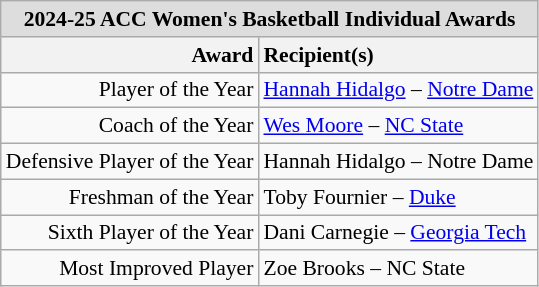<table class="wikitable" style="white-space:nowrap; font-size:90%;">
<tr>
<td colspan="2" style="text-align:center; background:#ddd;"><strong>2024-25 ACC Women's Basketball Individual Awards</strong></td>
</tr>
<tr>
<th style="text-align:right;">Award</th>
<th style="text-align:left;">Recipient(s)</th>
</tr>
<tr>
<td style="text-align:right;">Player of the Year</td>
<td style="text-align:left;"><a href='#'>Hannah Hidalgo</a> – <a href='#'>Notre Dame</a></td>
</tr>
<tr>
<td style="text-align:right;">Coach of the Year</td>
<td style="text-align:left;"><a href='#'>Wes Moore</a> – <a href='#'>NC State</a></td>
</tr>
<tr>
<td style="text-align:right;">Defensive Player of the Year</td>
<td style="text-align:left;">Hannah Hidalgo – Notre Dame</td>
</tr>
<tr>
<td style="text-align:right;">Freshman of the Year</td>
<td style="text-align:left;">Toby Fournier – <a href='#'>Duke</a></td>
</tr>
<tr>
<td style="text-align:right;">Sixth Player of the Year</td>
<td style="text-align:left;">Dani Carnegie – <a href='#'>Georgia Tech</a></td>
</tr>
<tr>
<td style="text-align:right;">Most Improved Player</td>
<td style="text-align:left;">Zoe Brooks – NC State</td>
</tr>
</table>
